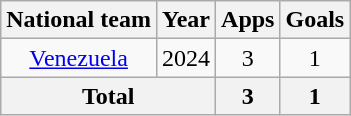<table class="wikitable" style="text-align: center;">
<tr>
<th>National team</th>
<th>Year</th>
<th>Apps</th>
<th>Goals</th>
</tr>
<tr>
<td><a href='#'>Venezuela</a></td>
<td>2024</td>
<td>3</td>
<td>1</td>
</tr>
<tr>
<th colspan="2">Total</th>
<th>3</th>
<th>1</th>
</tr>
</table>
